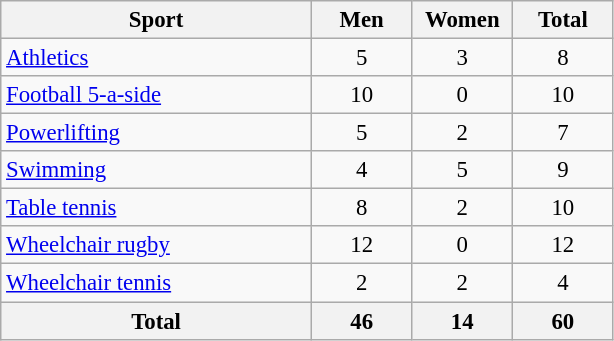<table class="wikitable" style="text-align:center; font-size: 95%">
<tr>
<th width=200>Sport</th>
<th width=60>Men</th>
<th width=60>Women</th>
<th width=60>Total</th>
</tr>
<tr>
<td align=left><a href='#'>Athletics</a></td>
<td>5</td>
<td>3</td>
<td>8</td>
</tr>
<tr>
<td align=left><a href='#'>Football 5-a-side</a></td>
<td>10</td>
<td>0</td>
<td>10</td>
</tr>
<tr>
<td align=left><a href='#'>Powerlifting</a></td>
<td>5</td>
<td>2</td>
<td>7</td>
</tr>
<tr>
<td align=left><a href='#'>Swimming</a></td>
<td>4</td>
<td>5</td>
<td>9</td>
</tr>
<tr>
<td align=left><a href='#'>Table tennis</a></td>
<td>8</td>
<td>2</td>
<td>10</td>
</tr>
<tr>
<td align=left><a href='#'>Wheelchair rugby</a></td>
<td>12</td>
<td>0</td>
<td>12</td>
</tr>
<tr>
<td align=left><a href='#'>Wheelchair tennis</a></td>
<td>2</td>
<td>2</td>
<td>4</td>
</tr>
<tr>
<th>Total</th>
<th>46</th>
<th>14</th>
<th>60</th>
</tr>
</table>
